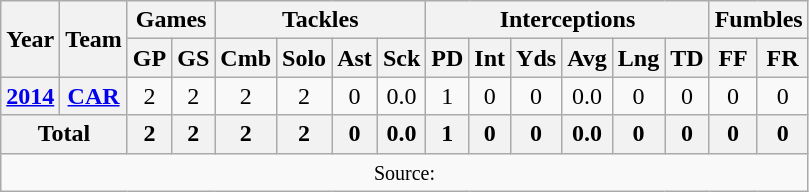<table class="wikitable" style="text-align: center;">
<tr>
<th rowspan="2">Year</th>
<th rowspan="2">Team</th>
<th colspan="2">Games</th>
<th colspan="4">Tackles</th>
<th colspan="6">Interceptions</th>
<th colspan="2">Fumbles</th>
</tr>
<tr>
<th>GP</th>
<th>GS</th>
<th>Cmb</th>
<th>Solo</th>
<th>Ast</th>
<th>Sck</th>
<th>PD</th>
<th>Int</th>
<th>Yds</th>
<th>Avg</th>
<th>Lng</th>
<th>TD</th>
<th>FF</th>
<th>FR</th>
</tr>
<tr>
<th><a href='#'>2014</a></th>
<th><a href='#'>CAR</a></th>
<td>2</td>
<td>2</td>
<td>2</td>
<td>2</td>
<td>0</td>
<td>0.0</td>
<td>1</td>
<td>0</td>
<td>0</td>
<td>0.0</td>
<td>0</td>
<td>0</td>
<td>0</td>
<td>0</td>
</tr>
<tr>
<th colspan="2">Total</th>
<th>2</th>
<th>2</th>
<th>2</th>
<th>2</th>
<th>0</th>
<th>0.0</th>
<th>1</th>
<th>0</th>
<th>0</th>
<th>0.0</th>
<th>0</th>
<th>0</th>
<th>0</th>
<th>0</th>
</tr>
<tr>
<td colspan="17"><small>Source: </small></td>
</tr>
</table>
